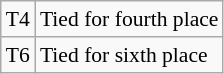<table class="wikitable" style="font-size:90%;">
<tr>
<td>T4</td>
<td>Tied for fourth place</td>
</tr>
<tr>
<td>T6</td>
<td>Tied for sixth place</td>
</tr>
</table>
